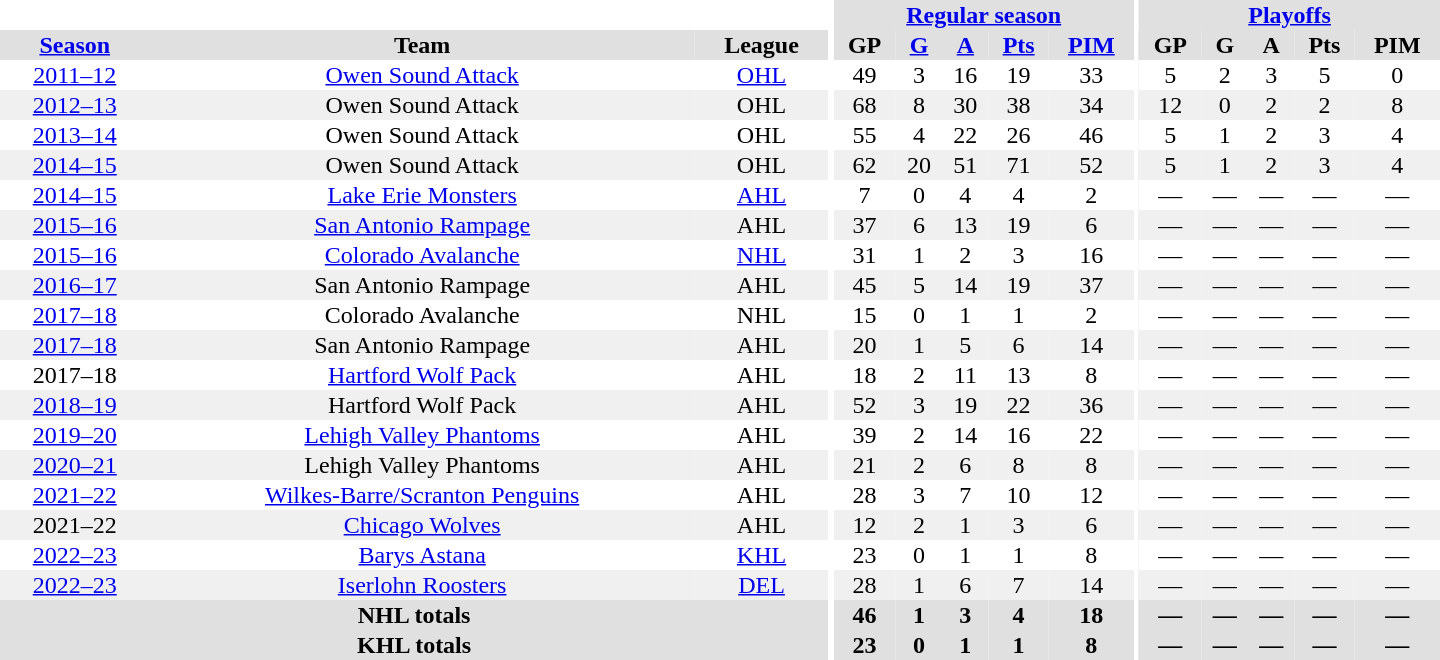<table border="0" cellpadding="1" cellspacing="0" style="text-align:center; width:60em">
<tr bgcolor="#e0e0e0">
<th colspan="3" bgcolor="#ffffff"></th>
<th rowspan="99" bgcolor="#ffffff"></th>
<th colspan="5"><a href='#'>Regular season</a></th>
<th rowspan="99" bgcolor="#ffffff"></th>
<th colspan="5"><a href='#'>Playoffs</a></th>
</tr>
<tr bgcolor="#e0e0e0">
<th><a href='#'>Season</a></th>
<th>Team</th>
<th>League</th>
<th>GP</th>
<th><a href='#'>G</a></th>
<th><a href='#'>A</a></th>
<th><a href='#'>Pts</a></th>
<th><a href='#'>PIM</a></th>
<th>GP</th>
<th>G</th>
<th>A</th>
<th>Pts</th>
<th>PIM</th>
</tr>
<tr>
<td><a href='#'>2011–12</a></td>
<td><a href='#'>Owen Sound Attack</a></td>
<td><a href='#'>OHL</a></td>
<td>49</td>
<td>3</td>
<td>16</td>
<td>19</td>
<td>33</td>
<td>5</td>
<td>2</td>
<td>3</td>
<td>5</td>
<td>0</td>
</tr>
<tr bgcolor="#f0f0f0">
<td><a href='#'>2012–13</a></td>
<td>Owen Sound Attack</td>
<td>OHL</td>
<td>68</td>
<td>8</td>
<td>30</td>
<td>38</td>
<td>34</td>
<td>12</td>
<td>0</td>
<td>2</td>
<td>2</td>
<td>8</td>
</tr>
<tr>
<td><a href='#'>2013–14</a></td>
<td>Owen Sound Attack</td>
<td>OHL</td>
<td>55</td>
<td>4</td>
<td>22</td>
<td>26</td>
<td>46</td>
<td>5</td>
<td>1</td>
<td>2</td>
<td>3</td>
<td>4</td>
</tr>
<tr bgcolor="#f0f0f0">
<td><a href='#'>2014–15</a></td>
<td>Owen Sound Attack</td>
<td>OHL</td>
<td>62</td>
<td>20</td>
<td>51</td>
<td>71</td>
<td>52</td>
<td>5</td>
<td>1</td>
<td>2</td>
<td>3</td>
<td>4</td>
</tr>
<tr>
<td><a href='#'>2014–15</a></td>
<td><a href='#'>Lake Erie Monsters</a></td>
<td><a href='#'>AHL</a></td>
<td>7</td>
<td>0</td>
<td>4</td>
<td>4</td>
<td>2</td>
<td>—</td>
<td>—</td>
<td>—</td>
<td>—</td>
<td>—</td>
</tr>
<tr bgcolor="#f0f0f0">
<td><a href='#'>2015–16</a></td>
<td><a href='#'>San Antonio Rampage</a></td>
<td>AHL</td>
<td>37</td>
<td>6</td>
<td>13</td>
<td>19</td>
<td>6</td>
<td>—</td>
<td>—</td>
<td>—</td>
<td>—</td>
<td>—</td>
</tr>
<tr>
<td><a href='#'>2015–16</a></td>
<td><a href='#'>Colorado Avalanche</a></td>
<td><a href='#'>NHL</a></td>
<td>31</td>
<td>1</td>
<td>2</td>
<td>3</td>
<td>16</td>
<td>—</td>
<td>—</td>
<td>—</td>
<td>—</td>
<td>—</td>
</tr>
<tr bgcolor="#f0f0f0">
<td><a href='#'>2016–17</a></td>
<td>San Antonio Rampage</td>
<td>AHL</td>
<td>45</td>
<td>5</td>
<td>14</td>
<td>19</td>
<td>37</td>
<td>—</td>
<td>—</td>
<td>—</td>
<td>—</td>
<td>—</td>
</tr>
<tr>
<td><a href='#'>2017–18</a></td>
<td>Colorado Avalanche</td>
<td>NHL</td>
<td>15</td>
<td>0</td>
<td>1</td>
<td>1</td>
<td>2</td>
<td>—</td>
<td>—</td>
<td>—</td>
<td>—</td>
<td>—</td>
</tr>
<tr bgcolor="#f0f0f0">
<td><a href='#'>2017–18</a></td>
<td>San Antonio Rampage</td>
<td>AHL</td>
<td>20</td>
<td>1</td>
<td>5</td>
<td>6</td>
<td>14</td>
<td>—</td>
<td>—</td>
<td>—</td>
<td>—</td>
<td>—</td>
</tr>
<tr>
<td>2017–18</td>
<td><a href='#'>Hartford Wolf Pack</a></td>
<td>AHL</td>
<td>18</td>
<td>2</td>
<td>11</td>
<td>13</td>
<td>8</td>
<td>—</td>
<td>—</td>
<td>—</td>
<td>—</td>
<td>—</td>
</tr>
<tr bgcolor="#f0f0f0">
<td><a href='#'>2018–19</a></td>
<td>Hartford Wolf Pack</td>
<td>AHL</td>
<td>52</td>
<td>3</td>
<td>19</td>
<td>22</td>
<td>36</td>
<td>—</td>
<td>—</td>
<td>—</td>
<td>—</td>
<td>—</td>
</tr>
<tr>
<td><a href='#'>2019–20</a></td>
<td><a href='#'>Lehigh Valley Phantoms</a></td>
<td>AHL</td>
<td>39</td>
<td>2</td>
<td>14</td>
<td>16</td>
<td>22</td>
<td>—</td>
<td>—</td>
<td>—</td>
<td>—</td>
<td>—</td>
</tr>
<tr bgcolor="#f0f0f0">
<td><a href='#'>2020–21</a></td>
<td>Lehigh Valley Phantoms</td>
<td>AHL</td>
<td>21</td>
<td>2</td>
<td>6</td>
<td>8</td>
<td>8</td>
<td>—</td>
<td>—</td>
<td>—</td>
<td>—</td>
<td>—</td>
</tr>
<tr>
<td><a href='#'>2021–22</a></td>
<td><a href='#'>Wilkes-Barre/Scranton Penguins</a></td>
<td>AHL</td>
<td>28</td>
<td>3</td>
<td>7</td>
<td>10</td>
<td>12</td>
<td>—</td>
<td>—</td>
<td>—</td>
<td>—</td>
<td>—</td>
</tr>
<tr bgcolor="#f0f0f0">
<td>2021–22</td>
<td><a href='#'>Chicago Wolves</a></td>
<td>AHL</td>
<td>12</td>
<td>2</td>
<td>1</td>
<td>3</td>
<td>6</td>
<td>—</td>
<td>—</td>
<td>—</td>
<td>—</td>
<td>—</td>
</tr>
<tr>
<td><a href='#'>2022–23</a></td>
<td><a href='#'>Barys Astana</a></td>
<td><a href='#'>KHL</a></td>
<td>23</td>
<td>0</td>
<td>1</td>
<td>1</td>
<td>8</td>
<td>—</td>
<td>—</td>
<td>—</td>
<td>—</td>
<td>—</td>
</tr>
<tr bgcolor="#f0f0f0">
<td><a href='#'>2022–23</a></td>
<td><a href='#'>Iserlohn Roosters</a></td>
<td><a href='#'>DEL</a></td>
<td>28</td>
<td>1</td>
<td>6</td>
<td>7</td>
<td>14</td>
<td>—</td>
<td>—</td>
<td>—</td>
<td>—</td>
<td>—</td>
</tr>
<tr bgcolor="#e0e0e0">
<th colspan="3">NHL totals</th>
<th>46</th>
<th>1</th>
<th>3</th>
<th>4</th>
<th>18</th>
<th>—</th>
<th>—</th>
<th>—</th>
<th>—</th>
<th>—</th>
</tr>
<tr bgcolor="#e0e0e0">
<th colspan="3">KHL totals</th>
<th>23</th>
<th>0</th>
<th>1</th>
<th>1</th>
<th>8</th>
<th>—</th>
<th>—</th>
<th>—</th>
<th>—</th>
<th>—</th>
</tr>
</table>
